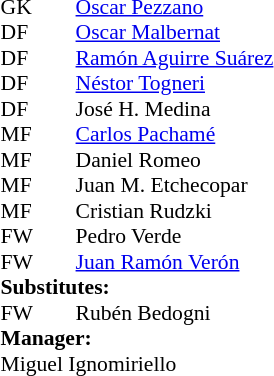<table cellspacing="0" cellpadding="0" style="font-size:90%; margin:0.2em auto;">
<tr>
<th width="25"></th>
<th width="25"></th>
</tr>
<tr>
<td>GK</td>
<td></td>
<td> <a href='#'>Oscar Pezzano</a></td>
</tr>
<tr>
<td>DF</td>
<td></td>
<td> <a href='#'>Oscar Malbernat</a></td>
</tr>
<tr>
<td>DF</td>
<td></td>
<td> <a href='#'>Ramón Aguirre Suárez</a></td>
</tr>
<tr>
<td>DF</td>
<td></td>
<td> <a href='#'>Néstor Togneri</a></td>
</tr>
<tr>
<td>DF</td>
<td></td>
<td> José H. Medina</td>
</tr>
<tr>
<td>MF</td>
<td></td>
<td> <a href='#'>Carlos Pachamé</a></td>
</tr>
<tr>
<td>MF</td>
<td></td>
<td> Daniel Romeo</td>
</tr>
<tr>
<td>MF</td>
<td></td>
<td> Juan M. Etchecopar</td>
</tr>
<tr>
<td>MF</td>
<td></td>
<td> Cristian Rudzki</td>
</tr>
<tr>
<td>FW</td>
<td></td>
<td> Pedro Verde</td>
</tr>
<tr>
<td>FW</td>
<td></td>
<td> <a href='#'>Juan Ramón Verón</a></td>
<td></td>
<td></td>
</tr>
<tr>
<td colspan=3><strong>Substitutes:</strong></td>
</tr>
<tr>
<td>FW</td>
<td></td>
<td> Rubén Bedogni</td>
<td></td>
<td></td>
</tr>
<tr>
<td colspan=3><strong>Manager:</strong></td>
</tr>
<tr>
<td colspan=4> Miguel Ignomiriello</td>
</tr>
</table>
